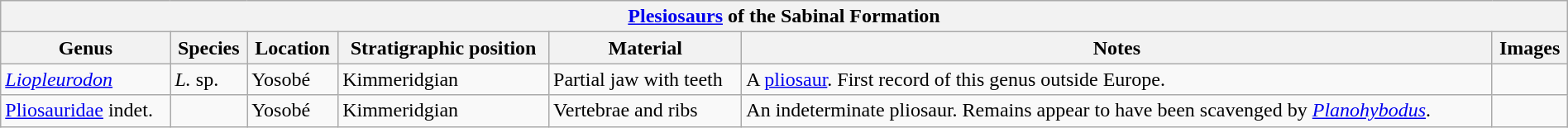<table class="wikitable" width="100%" align="center">
<tr>
<th colspan="7" align="center"><a href='#'>Plesiosaurs</a> of the Sabinal Formation</th>
</tr>
<tr>
<th>Genus</th>
<th>Species</th>
<th>Location</th>
<th>Stratigraphic position</th>
<th>Material</th>
<th>Notes</th>
<th>Images</th>
</tr>
<tr>
<td><em><a href='#'>Liopleurodon</a></em></td>
<td><em>L.</em> sp.</td>
<td>Yosobé</td>
<td>Kimmeridgian</td>
<td>Partial jaw with teeth</td>
<td>A <a href='#'>pliosaur</a>. First record of this genus outside Europe.</td>
<td></td>
</tr>
<tr>
<td><a href='#'>Pliosauridae</a> indet.</td>
<td></td>
<td>Yosobé</td>
<td>Kimmeridgian</td>
<td>Vertebrae and ribs</td>
<td>An indeterminate pliosaur. Remains appear to have been scavenged by <em><a href='#'>Planohybodus</a></em>.</td>
<td></td>
</tr>
</table>
